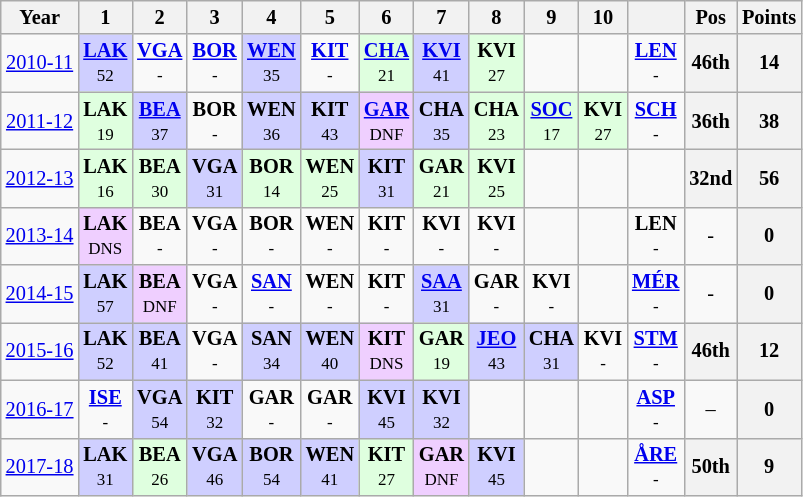<table class="wikitable" style="text-align:center; font-size:85%">
<tr>
<th>Year</th>
<th>1</th>
<th>2</th>
<th>3</th>
<th>4</th>
<th>5</th>
<th>6</th>
<th>7</th>
<th>8</th>
<th>9</th>
<th>10</th>
<th></th>
<th>Pos</th>
<th>Points</th>
</tr>
<tr>
<td><a href='#'>2010-11</a></td>
<td style="background:#CFCFFF;"><strong><a href='#'>LAK</a></strong><br><small>52</small></td>
<td><strong><a href='#'>VGA</a></strong><br><small>-</small></td>
<td><strong><a href='#'>BOR</a></strong><br><small>-</small></td>
<td style="background:#CFCFFF;"><strong><a href='#'>WEN</a></strong><br><small>35</small></td>
<td><strong><a href='#'>KIT</a></strong><br><small>-</small></td>
<td style="background:#DFFFDF;"><strong><a href='#'>CHA</a></strong><br><small>21</small></td>
<td style="background:#CFCFFF;"><strong><a href='#'>KVI</a></strong><br><small>41</small></td>
<td style="background:#DFFFDF;"><strong>KVI</strong><br><small>27</small></td>
<td></td>
<td></td>
<td><strong><a href='#'>LEN</a></strong><br><small>-</small></td>
<th>46th</th>
<th>14</th>
</tr>
<tr>
<td><a href='#'>2011-12</a></td>
<td style="background:#DFFFDF;"><strong>LAK</strong><br><small>19</small></td>
<td style="background:#CFCFFF;"><strong><a href='#'>BEA</a></strong><br><small>37</small></td>
<td><strong>BOR</strong><br><small>-</small></td>
<td style="background:#CFCFFF;"><strong>WEN</strong><br><small>36</small></td>
<td style="background:#CFCFFF;"><strong>KIT</strong><br><small>43</small></td>
<td style="background:#EFCFFF;"><strong><a href='#'>GAR</a></strong><br><small>DNF</small></td>
<td style="background:#CFCFFF;"><strong>CHA</strong><br><small>35</small></td>
<td style="background:#DFFFDF;"><strong>CHA</strong><br><small>23</small></td>
<td style="background:#DFFFDF;"><strong><a href='#'>SOC</a></strong><br><small>17</small></td>
<td style="background:#DFFFDF;"><strong>KVI</strong><br><small>27</small></td>
<td><strong><a href='#'>SCH</a></strong><br><small>-</small></td>
<th>36th</th>
<th>38</th>
</tr>
<tr>
<td><a href='#'>2012-13</a></td>
<td style="background:#DFFFDF;"><strong>LAK</strong><br><small>16</small></td>
<td style="background:#DFFFDF;"><strong>BEA</strong><br><small>30</small></td>
<td style="background:#CFCFFF;"><strong>VGA</strong><br><small>31</small></td>
<td style="background:#DFFFDF;"><strong>BOR</strong><br><small>14</small></td>
<td style="background:#DFFFDF;"><strong>WEN</strong><br><small>25</small></td>
<td style="background:#CFCFFF;"><strong>KIT</strong><br><small>31</small></td>
<td style="background:#DFFFDF;"><strong>GAR</strong><br><small>21</small></td>
<td style="background:#DFFFDF;"><strong>KVI</strong><br><small>25</small></td>
<td></td>
<td></td>
<td></td>
<th>32nd</th>
<th>56</th>
</tr>
<tr>
<td><a href='#'>2013-14</a></td>
<td style="background:#EFCFFF;"><strong>LAK</strong><br><small>DNS</small></td>
<td><strong>BEA</strong><br><small>-</small></td>
<td><strong>VGA</strong><br><small>-</small></td>
<td><strong>BOR</strong><br><small>-</small></td>
<td><strong>WEN</strong><br><small>-</small></td>
<td><strong>KIT</strong><br><small>-</small></td>
<td><strong>KVI</strong><br><small>-</small></td>
<td><strong>KVI</strong><br><small>-</small></td>
<td></td>
<td></td>
<td><strong>LEN</strong><br><small>-</small></td>
<td>-</td>
<th>0</th>
</tr>
<tr>
<td><a href='#'>2014-15</a></td>
<td style="background:#CFCFFF;"><strong>LAK</strong><br><small>57</small></td>
<td style="background:#EFCFFF;"><strong>BEA</strong><br><small>DNF</small></td>
<td><strong>VGA</strong><br><small>-</small></td>
<td><strong><a href='#'>SAN</a></strong><br><small>-</small></td>
<td><strong>WEN</strong><br><small>-</small></td>
<td><strong>KIT</strong><br><small>-</small></td>
<td style="background:#CFCFFF;"><strong><a href='#'>SAA</a></strong><br><small>31</small></td>
<td><strong>GAR</strong><br><small>-</small></td>
<td><strong>KVI</strong><br><small>-</small></td>
<td></td>
<td><strong><a href='#'>MÉR</a></strong><br><small>-</small></td>
<td>-</td>
<th>0</th>
</tr>
<tr>
<td><a href='#'>2015-16</a></td>
<td style="background:#CFCFFF;"><strong>LAK</strong><br><small>52</small></td>
<td style="background:#CFCFFF;"><strong>BEA</strong><br><small>41</small></td>
<td><strong>VGA</strong><br><small>-</small></td>
<td style="background:#CFCFFF;"><strong>SAN</strong><br><small>34</small></td>
<td style="background:#CFCFFF;"><strong>WEN</strong><br><small>40</small></td>
<td style="background:#EFCFFF;"><strong>KIT</strong><br><small>DNS</small></td>
<td style="background:#DFFFDF;"><strong>GAR</strong><br><small>19</small></td>
<td style="background:#CFCFFF;"><strong><a href='#'>JEO</a></strong><br><small>43</small></td>
<td style="background:#CFCFFF;"><strong>CHA</strong><br><small>31</small></td>
<td><strong>KVI</strong><br><small>-</small></td>
<td><strong><a href='#'>STM</a></strong><br><small>-</small></td>
<th>46th</th>
<th>12</th>
</tr>
<tr>
<td><a href='#'>2016-17</a></td>
<td><strong><a href='#'>ISE</a></strong><br><small>-</small></td>
<td style="background:#CFCFFF;"><strong>VGA</strong><br><small>54</small></td>
<td style="background:#CFCFFF;"><strong>KIT</strong><br><small>32</small></td>
<td><strong>GAR</strong><br><small>-</small></td>
<td><strong>GAR</strong><br><small>-</small></td>
<td style="background:#CFCFFF;"><strong>KVI</strong><br><small>45</small></td>
<td style="background:#CFCFFF;"><strong>KVI</strong><br><small>32</small></td>
<td></td>
<td></td>
<td></td>
<td><strong><a href='#'>ASP</a></strong><br><small>-</small></td>
<td>–</td>
<th>0</th>
</tr>
<tr>
<td><a href='#'>2017-18</a></td>
<td style="background:#CFCFFF;"><strong>LAK</strong><br><small>31</small></td>
<td style="background:#DFFFDF;"><strong>BEA</strong><br><small>26</small></td>
<td style="background:#CFCFFF;"><strong>VGA</strong><br><small>46</small></td>
<td style="background:#CFCFFF;"><strong>BOR</strong><br><small>54</small></td>
<td style="background:#CFCFFF;"><strong>WEN</strong><br><small>41</small></td>
<td style="background:#DFFFDF;"><strong>KIT</strong><br><small>27</small></td>
<td style="background:#EFCFFF;"><strong>GAR</strong><br><small>DNF</small></td>
<td style="background:#CFCFFF;"><strong>KVI</strong><br><small>45</small></td>
<td></td>
<td></td>
<td><strong><a href='#'>ÅRE</a></strong><br><small>-</small></td>
<th>50th</th>
<th>9</th>
</tr>
</table>
